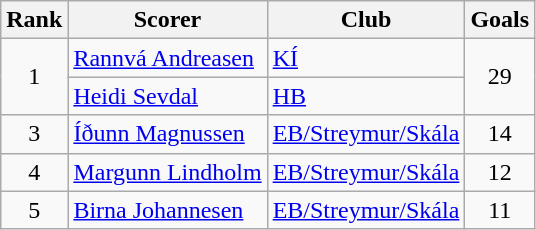<table class="wikitable" style="text-align:center">
<tr>
<th>Rank</th>
<th>Scorer</th>
<th>Club</th>
<th>Goals</th>
</tr>
<tr>
<td rowspan=2>1</td>
<td align="left"><a href='#'>Rannvá Andreasen</a></td>
<td align="left"><a href='#'>KÍ</a></td>
<td rowspan=2>29</td>
</tr>
<tr>
<td align="left"><a href='#'>Heidi Sevdal</a></td>
<td align="left"><a href='#'>HB</a></td>
</tr>
<tr>
<td>3</td>
<td align="left"><a href='#'>Íðunn Magnussen</a></td>
<td align="left"><a href='#'>EB/Streymur/Skála</a></td>
<td>14</td>
</tr>
<tr>
<td>4</td>
<td align="left"><a href='#'>Margunn Lindholm</a></td>
<td align="left"><a href='#'>EB/Streymur/Skála</a></td>
<td>12</td>
</tr>
<tr>
<td>5</td>
<td align="left"><a href='#'>Birna Johannesen</a></td>
<td align="left"><a href='#'>EB/Streymur/Skála</a></td>
<td>11</td>
</tr>
</table>
